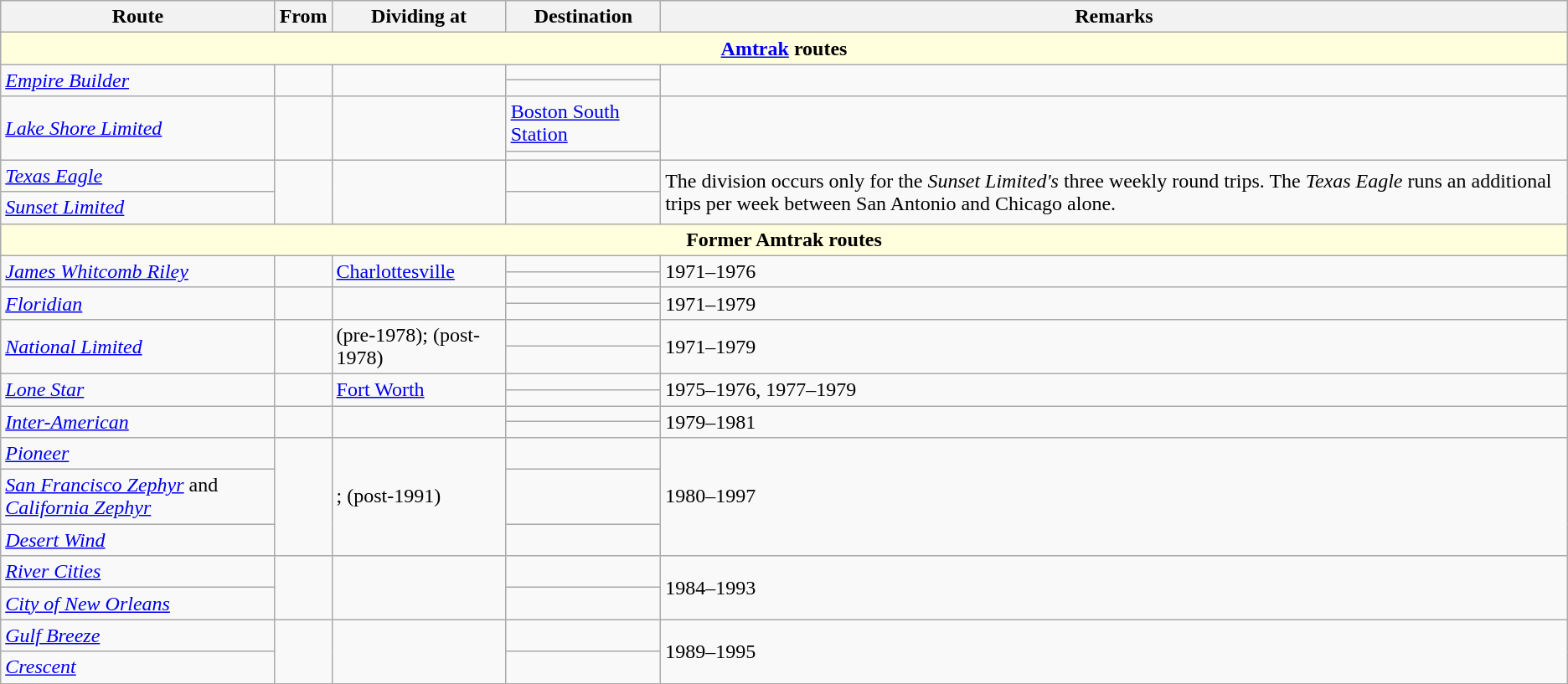<table class="wikitable">
<tr>
<th scope="col">Route</th>
<th scope="col">From</th>
<th scope="col">Dividing at</th>
<th scope="col">Destination</th>
<th scope="col">Remarks</th>
</tr>
<tr>
<th colspan=5 style="background:#ffffdd;"><a href='#'>Amtrak</a> routes</th>
</tr>
<tr>
<td rowspan=2><em><a href='#'>Empire Builder</a></em></td>
<td rowspan=2></td>
<td rowspan=2></td>
<td></td>
<td rowspan=2></td>
</tr>
<tr>
<td></td>
</tr>
<tr>
<td rowspan=2><em><a href='#'>Lake Shore Limited</a></em></td>
<td rowspan=2></td>
<td rowspan=2></td>
<td><a href='#'>Boston South Station</a></td>
<td rowspan=2></td>
</tr>
<tr>
<td></td>
</tr>
<tr>
<td><em><a href='#'>Texas Eagle</a></em></td>
<td rowspan=2></td>
<td rowspan=2></td>
<td></td>
<td rowspan=2>The division occurs only for the <em>Sunset Limited's</em> three weekly round trips. The <em>Texas Eagle</em> runs an additional  trips per week between San Antonio and Chicago alone.</td>
</tr>
<tr>
<td><em><a href='#'>Sunset Limited</a></em></td>
<td></td>
</tr>
<tr>
<th colspan=5  style="background:#ffffdd;">Former Amtrak routes</th>
</tr>
<tr>
<td rowspan=2><em><a href='#'>James Whitcomb Riley</a></em></td>
<td rowspan=2></td>
<td rowspan=2><a href='#'>Charlottesville</a></td>
<td></td>
<td rowspan=2>1971–1976</td>
</tr>
<tr>
<td></td>
</tr>
<tr>
<td rowspan=2><em><a href='#'>Floridian</a></em></td>
<td rowspan=2></td>
<td rowspan=2></td>
<td></td>
<td rowspan=2>1971–1979</td>
</tr>
<tr>
<td></td>
</tr>
<tr>
<td rowspan=2><em><a href='#'>National Limited</a></em></td>
<td rowspan=2></td>
<td rowspan=2> (pre-1978);  (post-1978)</td>
<td></td>
<td rowspan=2>1971–1979</td>
</tr>
<tr>
<td></td>
</tr>
<tr>
<td rowspan=2><em><a href='#'>Lone Star</a></em></td>
<td rowspan=2></td>
<td rowspan=2><a href='#'>Fort Worth</a></td>
<td></td>
<td rowspan=2>1975–1976, 1977–1979</td>
</tr>
<tr>
<td></td>
</tr>
<tr>
<td rowspan=2><em><a href='#'>Inter-American</a></em></td>
<td rowspan=2></td>
<td rowspan=2></td>
<td></td>
<td rowspan=2>1979–1981</td>
</tr>
<tr>
<td></td>
</tr>
<tr>
<td><em><a href='#'>Pioneer</a></em></td>
<td rowspan=3></td>
<td rowspan=3>;  (post-1991)</td>
<td></td>
<td rowspan=3>1980–1997</td>
</tr>
<tr>
<td><em><a href='#'>San Francisco Zephyr</a></em> and <em><a href='#'>California Zephyr</a></em></td>
<td></td>
</tr>
<tr>
<td><em><a href='#'>Desert Wind</a></em></td>
<td></td>
</tr>
<tr>
<td><em><a href='#'>River Cities</a></em></td>
<td rowspan=2></td>
<td rowspan=2></td>
<td></td>
<td rowspan=2>1984–1993</td>
</tr>
<tr>
<td><em><a href='#'>City of New Orleans</a></em></td>
<td></td>
</tr>
<tr>
<td><em><a href='#'>Gulf Breeze</a></em></td>
<td rowspan=2></td>
<td rowspan=2></td>
<td></td>
<td rowspan=2>1989–1995</td>
</tr>
<tr>
<td><em><a href='#'>Crescent</a></em></td>
<td></td>
</tr>
</table>
